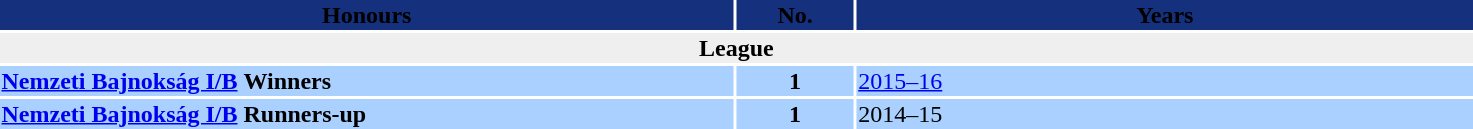<table style="width:78%;">
<tr style="background:#15317E;">
<th width=50%><span>  <strong>Honours</strong></span></th>
<th width=8%><span>   <strong>No.</strong></span></th>
<th !width=20%><span> <strong>Years</strong></span></th>
</tr>
<tr>
<th colspan="3" style="background:#efefef;"><strong>League</strong></th>
</tr>
<tr style="background:#aad0ff;">
<td><strong><a href='#'>Nemzeti Bajnokság I/B</a></strong> <strong>Winners</strong></td>
<td align=center><strong>1</strong></td>
<td><a href='#'>2015–16</a></td>
</tr>
<tr style="background:#aad0ff;">
<td><strong><a href='#'>Nemzeti Bajnokság I/B</a></strong> <strong>Runners-up</strong></td>
<td align=center><strong>1</strong></td>
<td>2014–15</td>
</tr>
<tr style="background:#aad0ff;">
</tr>
</table>
